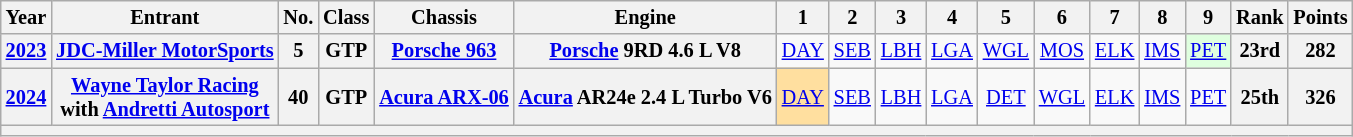<table class="wikitable" style="text-align:center; font-size:85%">
<tr>
<th scope="col">Year</th>
<th scope="col">Entrant</th>
<th scope="col">No.</th>
<th scope="col">Class</th>
<th scope="col">Chassis</th>
<th scope="col">Engine</th>
<th scope="col">1</th>
<th scope="col">2</th>
<th scope="col">3</th>
<th scope="col">4</th>
<th scope="col">5</th>
<th scope="col">6</th>
<th scope="col">7</th>
<th scope="col">8</th>
<th scope="col">9</th>
<th scope="col">Rank</th>
<th scope="col">Points</th>
</tr>
<tr>
<th scope="row"><a href='#'>2023</a></th>
<th nowrap><a href='#'>JDC-Miller MotorSports</a></th>
<th>5</th>
<th>GTP</th>
<th nowrap><a href='#'>Porsche 963</a></th>
<th nowrap><a href='#'>Porsche</a> 9RD 4.6 L V8</th>
<td><a href='#'>DAY</a></td>
<td><a href='#'>SEB</a></td>
<td><a href='#'>LBH</a></td>
<td><a href='#'>LGA</a></td>
<td><a href='#'>WGL</a></td>
<td><a href='#'>MOS</a></td>
<td><a href='#'>ELK</a></td>
<td><a href='#'>IMS</a></td>
<td style="background:#DFFFDF;"><a href='#'>PET</a><br></td>
<th>23rd</th>
<th>282</th>
</tr>
<tr>
<th scope="row"><a href='#'>2024</a></th>
<th nowrap><a href='#'>Wayne Taylor Racing</a><br>with <a href='#'>Andretti Autosport</a></th>
<th>40</th>
<th>GTP</th>
<th nowrap><a href='#'>Acura ARX-06</a></th>
<th nowrap><a href='#'>Acura</a> AR24e 2.4 L Turbo V6</th>
<td style="background:#FFDF9F;"><a href='#'>DAY</a><br></td>
<td><a href='#'>SEB</a></td>
<td><a href='#'>LBH</a></td>
<td><a href='#'>LGA</a></td>
<td><a href='#'>DET</a></td>
<td><a href='#'>WGL</a></td>
<td><a href='#'>ELK</a></td>
<td><a href='#'>IMS</a></td>
<td><a href='#'>PET</a></td>
<th>25th</th>
<th>326</th>
</tr>
<tr>
<th colspan="17"></th>
</tr>
</table>
